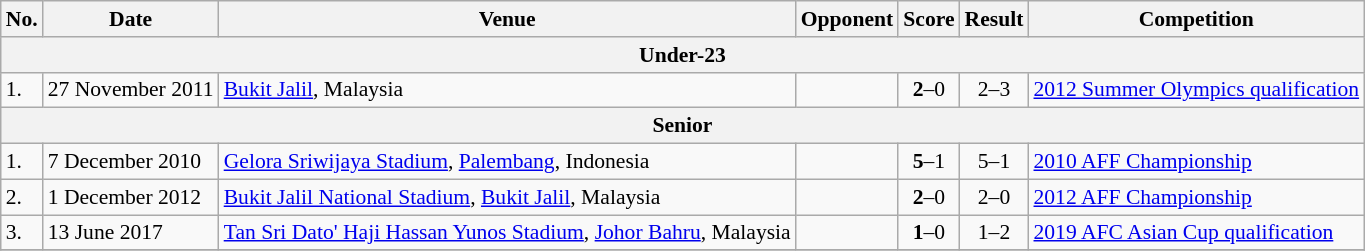<table class="wikitable" style="font-size:90%">
<tr>
<th>No.</th>
<th>Date</th>
<th>Venue</th>
<th>Opponent</th>
<th>Score</th>
<th>Result</th>
<th>Competition</th>
</tr>
<tr>
<th colspan="7">Under-23</th>
</tr>
<tr>
<td>1.</td>
<td>27 November 2011</td>
<td><a href='#'>Bukit Jalil</a>, Malaysia</td>
<td></td>
<td align=center><strong>2</strong>–0</td>
<td align=center>2–3</td>
<td><a href='#'>2012 Summer Olympics qualification</a></td>
</tr>
<tr>
<th colspan="7">Senior</th>
</tr>
<tr>
<td>1.</td>
<td>7 December 2010</td>
<td><a href='#'>Gelora Sriwijaya Stadium</a>, <a href='#'>Palembang</a>, Indonesia</td>
<td></td>
<td align=center><strong>5</strong>–1</td>
<td align=center>5–1</td>
<td><a href='#'>2010 AFF Championship</a></td>
</tr>
<tr>
<td>2.</td>
<td>1 December 2012</td>
<td><a href='#'>Bukit Jalil National Stadium</a>, <a href='#'>Bukit Jalil</a>, Malaysia</td>
<td></td>
<td align=center><strong>2</strong>–0</td>
<td align=center>2–0</td>
<td><a href='#'>2012 AFF Championship</a></td>
</tr>
<tr>
<td>3.</td>
<td>13 June 2017</td>
<td><a href='#'>Tan Sri Dato' Haji Hassan Yunos Stadium</a>, <a href='#'>Johor Bahru</a>, Malaysia</td>
<td></td>
<td align=center><strong>1</strong>–0</td>
<td align=center>1–2</td>
<td><a href='#'>2019 AFC Asian Cup qualification</a></td>
</tr>
<tr>
</tr>
</table>
